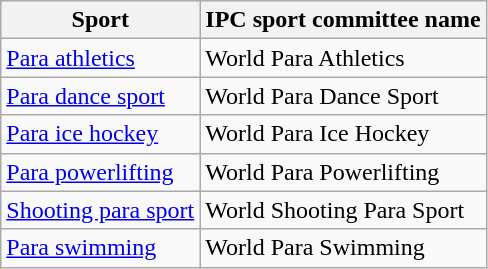<table class="wikitable sortable">
<tr>
<th>Sport</th>
<th>IPC sport committee name</th>
</tr>
<tr>
<td><a href='#'>Para athletics</a></td>
<td>World Para Athletics</td>
</tr>
<tr>
<td><a href='#'>Para dance sport</a></td>
<td>World Para Dance Sport</td>
</tr>
<tr>
<td><a href='#'>Para ice hockey</a></td>
<td>World Para Ice Hockey</td>
</tr>
<tr>
<td><a href='#'>Para powerlifting</a></td>
<td>World Para Powerlifting</td>
</tr>
<tr>
<td><a href='#'>Shooting para sport</a></td>
<td>World Shooting Para Sport</td>
</tr>
<tr>
<td><a href='#'>Para swimming</a></td>
<td>World Para Swimming</td>
</tr>
</table>
